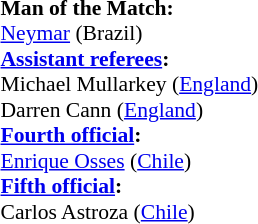<table style="width:50%; font-size:90%;">
<tr>
<td><br><strong>Man of the Match:</strong>
<br><a href='#'>Neymar</a> (Brazil)<br><strong><a href='#'>Assistant referees</a>:</strong>
<br>Michael Mullarkey (<a href='#'>England</a>)
<br>Darren Cann (<a href='#'>England</a>)
<br><strong><a href='#'>Fourth official</a>:</strong>
<br><a href='#'>Enrique Osses</a> (<a href='#'>Chile</a>)
<br><strong><a href='#'>Fifth official</a>:</strong>
<br>Carlos Astroza (<a href='#'>Chile</a>)</td>
</tr>
</table>
